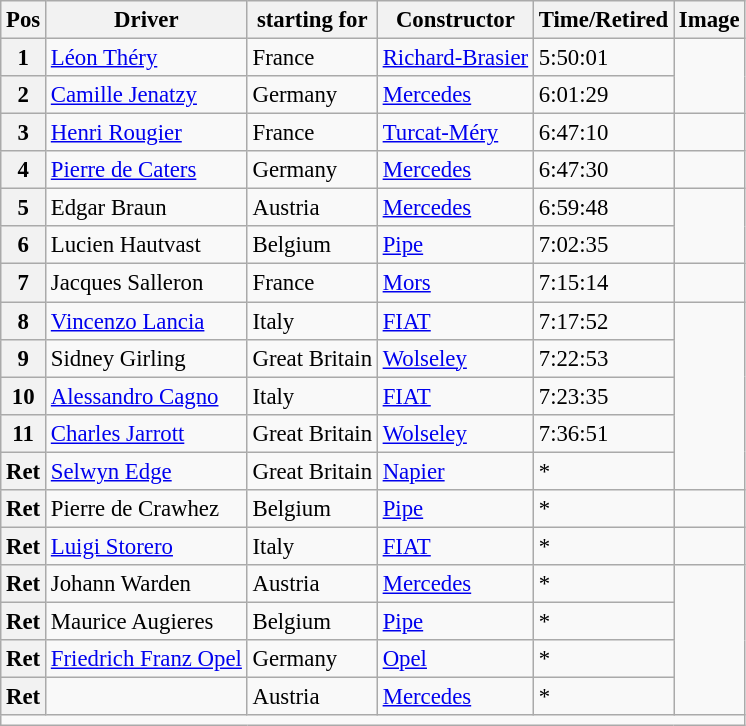<table class="wikitable" style="font-size: 95%;">
<tr>
<th>Pos</th>
<th>Driver</th>
<th>starting for</th>
<th>Constructor</th>
<th>Time/Retired</th>
<th>Image</th>
</tr>
<tr>
<th>1</th>
<td>  <a href='#'>Léon Théry</a> </td>
<td>France</td>
<td><a href='#'>Richard-Brasier</a></td>
<td>5:50:01</td>
</tr>
<tr>
<th>2</th>
<td> <a href='#'>Camille Jenatzy</a> </td>
<td>Germany</td>
<td><a href='#'>Mercedes</a></td>
<td>6:01:29</td>
</tr>
<tr>
<th>3</th>
<td>  <a href='#'>Henri Rougier</a> </td>
<td>France</td>
<td><a href='#'>Turcat-Méry</a></td>
<td>6:47:10</td>
<td></td>
</tr>
<tr>
<th>4</th>
<td> <a href='#'>Pierre de Caters</a> </td>
<td>Germany</td>
<td><a href='#'>Mercedes</a></td>
<td>6:47:30</td>
<td></td>
</tr>
<tr>
<th>5</th>
<td> Edgar Braun </td>
<td>Austria</td>
<td><a href='#'>Mercedes</a></td>
<td>6:59:48</td>
</tr>
<tr>
<th>6</th>
<td> Lucien Hautvast </td>
<td>Belgium</td>
<td><a href='#'>Pipe</a></td>
<td>7:02:35</td>
</tr>
<tr>
<th>7</th>
<td> Jacques Salleron </td>
<td>France</td>
<td><a href='#'>Mors</a></td>
<td>7:15:14</td>
<td></td>
</tr>
<tr>
<th>8</th>
<td> <a href='#'>Vincenzo Lancia</a> </td>
<td>Italy</td>
<td><a href='#'>FIAT</a></td>
<td>7:17:52</td>
</tr>
<tr>
<th>9</th>
<td> Sidney Girling </td>
<td>Great Britain</td>
<td><a href='#'>Wolseley</a></td>
<td>7:22:53</td>
</tr>
<tr>
<th>10</th>
<td> <a href='#'>Alessandro Cagno</a> </td>
<td>Italy</td>
<td><a href='#'>FIAT</a></td>
<td>7:23:35</td>
</tr>
<tr>
<th>11</th>
<td> <a href='#'>Charles Jarrott</a> </td>
<td>Great Britain</td>
<td><a href='#'>Wolseley</a></td>
<td>7:36:51</td>
</tr>
<tr>
<th>Ret</th>
<td> <a href='#'>Selwyn Edge</a> </td>
<td>Great Britain</td>
<td><a href='#'>Napier</a></td>
<td>*</td>
</tr>
<tr>
<th>Ret</th>
<td> Pierre de Crawhez </td>
<td>Belgium</td>
<td><a href='#'>Pipe</a></td>
<td>*</td>
<td></td>
</tr>
<tr>
<th>Ret</th>
<td> <a href='#'>Luigi Storero</a> </td>
<td>Italy</td>
<td><a href='#'>FIAT</a></td>
<td>*</td>
<td></td>
</tr>
<tr>
<th>Ret</th>
<td> Johann Warden </td>
<td>Austria</td>
<td><a href='#'>Mercedes</a></td>
<td>*</td>
</tr>
<tr>
<th>Ret</th>
<td> Maurice Augieres </td>
<td>Belgium</td>
<td><a href='#'>Pipe</a></td>
<td>*</td>
</tr>
<tr>
<th>Ret</th>
<td> <a href='#'>Friedrich Franz Opel</a> </td>
<td>Germany</td>
<td><a href='#'>Opel</a></td>
<td>*</td>
</tr>
<tr>
<th>Ret</th>
<td></td>
<td>Austria</td>
<td><a href='#'>Mercedes</a></td>
<td>*</td>
</tr>
<tr>
<td colspan="6"></td>
</tr>
</table>
